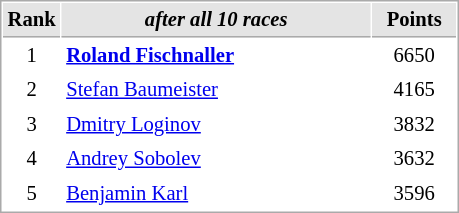<table cellspacing="1" cellpadding="3" style="border:1px solid #aaa; font-size:86%;">
<tr style="background:#e4e4e4;">
<th style="border-bottom:1px solid #aaa; width:10px;">Rank</th>
<th style="border-bottom:1px solid #aaa; width:200px;"><em>after all 10 races</em></th>
<th style="border-bottom:1px solid #aaa; width:50px;">Points</th>
</tr>
<tr>
<td align=center>1</td>
<td><strong> <a href='#'>Roland Fischnaller</a></strong></td>
<td align=center>6650</td>
</tr>
<tr>
<td align=center>2</td>
<td> <a href='#'>Stefan Baumeister</a></td>
<td align=center>4165</td>
</tr>
<tr>
<td align=center>3</td>
<td> <a href='#'>Dmitry Loginov</a></td>
<td align=center>3832</td>
</tr>
<tr>
<td align=center>4</td>
<td> <a href='#'>Andrey Sobolev</a></td>
<td align=center>3632</td>
</tr>
<tr>
<td align=center>5</td>
<td> <a href='#'>Benjamin Karl</a></td>
<td align=center>3596</td>
</tr>
</table>
